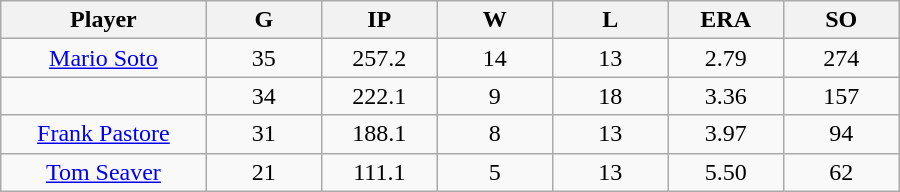<table class="wikitable sortable">
<tr>
<th bgcolor="#DDDDFF" width="16%">Player</th>
<th bgcolor="#DDDDFF" width="9%">G</th>
<th bgcolor="#DDDDFF" width="9%">IP</th>
<th bgcolor="#DDDDFF" width="9%">W</th>
<th bgcolor="#DDDDFF" width="9%">L</th>
<th bgcolor="#DDDDFF" width="9%">ERA</th>
<th bgcolor="#DDDDFF" width="9%">SO</th>
</tr>
<tr align="center">
<td><a href='#'>Mario Soto</a></td>
<td>35</td>
<td>257.2</td>
<td>14</td>
<td>13</td>
<td>2.79</td>
<td>274</td>
</tr>
<tr align=center>
<td></td>
<td>34</td>
<td>222.1</td>
<td>9</td>
<td>18</td>
<td>3.36</td>
<td>157</td>
</tr>
<tr align="center">
<td><a href='#'>Frank Pastore</a></td>
<td>31</td>
<td>188.1</td>
<td>8</td>
<td>13</td>
<td>3.97</td>
<td>94</td>
</tr>
<tr align=center>
<td><a href='#'>Tom Seaver</a></td>
<td>21</td>
<td>111.1</td>
<td>5</td>
<td>13</td>
<td>5.50</td>
<td>62</td>
</tr>
</table>
